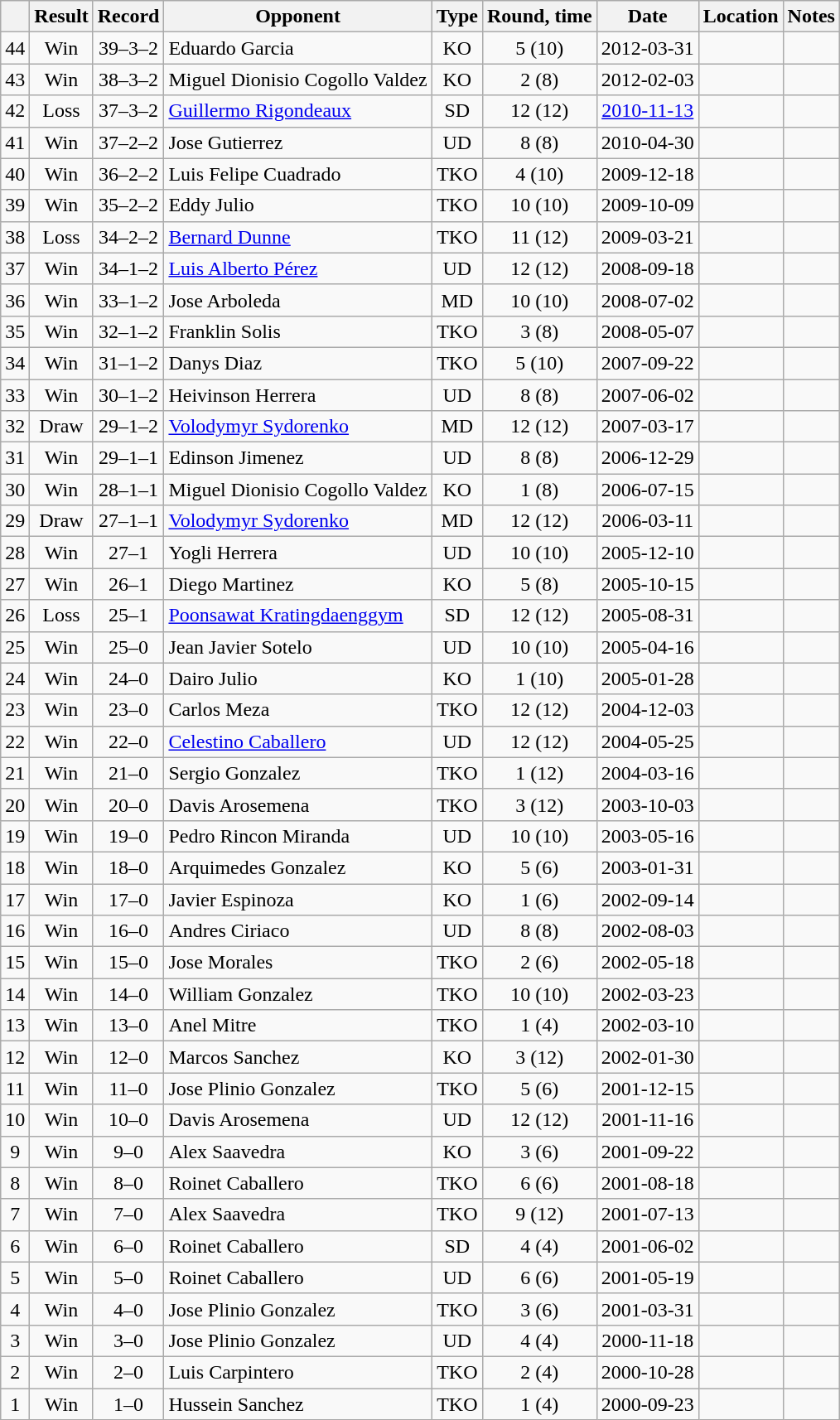<table class=wikitable style=text-align:center>
<tr>
<th></th>
<th>Result</th>
<th>Record</th>
<th>Opponent</th>
<th>Type</th>
<th>Round, time</th>
<th>Date</th>
<th>Location</th>
<th>Notes</th>
</tr>
<tr>
<td>44</td>
<td>Win</td>
<td>39–3–2</td>
<td align=left>Eduardo Garcia</td>
<td>KO</td>
<td>5 (10)</td>
<td>2012-03-31</td>
<td align=left></td>
<td align=left></td>
</tr>
<tr>
<td>43</td>
<td>Win</td>
<td>38–3–2</td>
<td align=left>Miguel Dionisio Cogollo Valdez</td>
<td>KO</td>
<td>2 (8)</td>
<td>2012-02-03</td>
<td align=left></td>
<td align=left></td>
</tr>
<tr>
<td>42</td>
<td>Loss</td>
<td>37–3–2</td>
<td align=left><a href='#'>Guillermo Rigondeaux</a></td>
<td>SD</td>
<td>12 (12)</td>
<td><a href='#'>2010-11-13</a></td>
<td align=left></td>
<td align=left></td>
</tr>
<tr>
<td>41</td>
<td>Win</td>
<td>37–2–2</td>
<td align=left>Jose Gutierrez</td>
<td>UD</td>
<td>8 (8)</td>
<td>2010-04-30</td>
<td align=left></td>
<td align=left></td>
</tr>
<tr>
<td>40</td>
<td>Win</td>
<td>36–2–2</td>
<td align=left>Luis Felipe Cuadrado</td>
<td>TKO</td>
<td>4 (10)</td>
<td>2009-12-18</td>
<td align=left></td>
<td align=left></td>
</tr>
<tr>
<td>39</td>
<td>Win</td>
<td>35–2–2</td>
<td align=left>Eddy Julio</td>
<td>TKO</td>
<td>10 (10)</td>
<td>2009-10-09</td>
<td align=left></td>
<td align=left></td>
</tr>
<tr>
<td>38</td>
<td>Loss</td>
<td>34–2–2</td>
<td align=left><a href='#'>Bernard Dunne</a></td>
<td>TKO</td>
<td>11 (12)</td>
<td>2009-03-21</td>
<td align=left></td>
<td align=left></td>
</tr>
<tr>
<td>37</td>
<td>Win</td>
<td>34–1–2</td>
<td align=left><a href='#'>Luis Alberto Pérez</a></td>
<td>UD</td>
<td>12 (12)</td>
<td>2008-09-18</td>
<td align=left></td>
<td align=left></td>
</tr>
<tr>
<td>36</td>
<td>Win</td>
<td>33–1–2</td>
<td align=left>Jose Arboleda</td>
<td>MD</td>
<td>10 (10)</td>
<td>2008-07-02</td>
<td align=left></td>
<td align=left></td>
</tr>
<tr>
<td>35</td>
<td>Win</td>
<td>32–1–2</td>
<td align=left>Franklin Solis</td>
<td>TKO</td>
<td>3 (8)</td>
<td>2008-05-07</td>
<td align=left></td>
<td align=left></td>
</tr>
<tr>
<td>34</td>
<td>Win</td>
<td>31–1–2</td>
<td align=left>Danys Diaz</td>
<td>TKO</td>
<td>5 (10)</td>
<td>2007-09-22</td>
<td align=left></td>
<td align=left></td>
</tr>
<tr>
<td>33</td>
<td>Win</td>
<td>30–1–2</td>
<td align=left>Heivinson Herrera</td>
<td>UD</td>
<td>8 (8)</td>
<td>2007-06-02</td>
<td align=left></td>
<td align=left></td>
</tr>
<tr>
<td>32</td>
<td>Draw</td>
<td>29–1–2</td>
<td align=left><a href='#'>Volodymyr Sydorenko</a></td>
<td>MD</td>
<td>12 (12)</td>
<td>2007-03-17</td>
<td align=left></td>
<td align=left></td>
</tr>
<tr>
<td>31</td>
<td>Win</td>
<td>29–1–1</td>
<td align=left>Edinson Jimenez</td>
<td>UD</td>
<td>8 (8)</td>
<td>2006-12-29</td>
<td align=left></td>
<td align=left></td>
</tr>
<tr>
<td>30</td>
<td>Win</td>
<td>28–1–1</td>
<td align=left>Miguel Dionisio Cogollo Valdez</td>
<td>KO</td>
<td>1 (8)</td>
<td>2006-07-15</td>
<td align=left></td>
<td align=left></td>
</tr>
<tr>
<td>29</td>
<td>Draw</td>
<td>27–1–1</td>
<td align=left><a href='#'>Volodymyr Sydorenko</a></td>
<td>MD</td>
<td>12 (12)</td>
<td>2006-03-11</td>
<td align=left></td>
<td align=left></td>
</tr>
<tr>
<td>28</td>
<td>Win</td>
<td>27–1</td>
<td align=left>Yogli Herrera</td>
<td>UD</td>
<td>10 (10)</td>
<td>2005-12-10</td>
<td align=left></td>
<td align=left></td>
</tr>
<tr>
<td>27</td>
<td>Win</td>
<td>26–1</td>
<td align=left>Diego Martinez</td>
<td>KO</td>
<td>5 (8)</td>
<td>2005-10-15</td>
<td align=left></td>
<td align=left></td>
</tr>
<tr>
<td>26</td>
<td>Loss</td>
<td>25–1</td>
<td align=left><a href='#'>Poonsawat Kratingdaenggym</a></td>
<td>SD</td>
<td>12 (12)</td>
<td>2005-08-31</td>
<td align=left></td>
<td align=left></td>
</tr>
<tr>
<td>25</td>
<td>Win</td>
<td>25–0</td>
<td align=left>Jean Javier Sotelo</td>
<td>UD</td>
<td>10 (10)</td>
<td>2005-04-16</td>
<td align=left></td>
<td align=left></td>
</tr>
<tr>
<td>24</td>
<td>Win</td>
<td>24–0</td>
<td align=left>Dairo Julio</td>
<td>KO</td>
<td>1 (10)</td>
<td>2005-01-28</td>
<td align=left></td>
<td align=left></td>
</tr>
<tr>
<td>23</td>
<td>Win</td>
<td>23–0</td>
<td align=left>Carlos Meza</td>
<td>TKO</td>
<td>12 (12)</td>
<td>2004-12-03</td>
<td align=left></td>
<td align=left></td>
</tr>
<tr>
<td>22</td>
<td>Win</td>
<td>22–0</td>
<td align=left><a href='#'>Celestino Caballero</a></td>
<td>UD</td>
<td>12 (12)</td>
<td>2004-05-25</td>
<td align=left></td>
<td align=left></td>
</tr>
<tr>
<td>21</td>
<td>Win</td>
<td>21–0</td>
<td align=left>Sergio Gonzalez</td>
<td>TKO</td>
<td>1 (12)</td>
<td>2004-03-16</td>
<td align=left></td>
<td align=left></td>
</tr>
<tr>
<td>20</td>
<td>Win</td>
<td>20–0</td>
<td align=left>Davis Arosemena</td>
<td>TKO</td>
<td>3 (12)</td>
<td>2003-10-03</td>
<td align=left></td>
<td align=left></td>
</tr>
<tr>
<td>19</td>
<td>Win</td>
<td>19–0</td>
<td align=left>Pedro Rincon Miranda</td>
<td>UD</td>
<td>10 (10)</td>
<td>2003-05-16</td>
<td align=left></td>
<td align=left></td>
</tr>
<tr>
<td>18</td>
<td>Win</td>
<td>18–0</td>
<td align=left>Arquimedes Gonzalez</td>
<td>KO</td>
<td>5 (6)</td>
<td>2003-01-31</td>
<td align=left></td>
<td align=left></td>
</tr>
<tr>
<td>17</td>
<td>Win</td>
<td>17–0</td>
<td align=left>Javier Espinoza</td>
<td>KO</td>
<td>1 (6)</td>
<td>2002-09-14</td>
<td align=left></td>
<td align=left></td>
</tr>
<tr>
<td>16</td>
<td>Win</td>
<td>16–0</td>
<td align=left>Andres Ciriaco</td>
<td>UD</td>
<td>8 (8)</td>
<td>2002-08-03</td>
<td align=left></td>
<td align=left></td>
</tr>
<tr>
<td>15</td>
<td>Win</td>
<td>15–0</td>
<td align=left>Jose Morales</td>
<td>TKO</td>
<td>2 (6)</td>
<td>2002-05-18</td>
<td align=left></td>
<td align=left></td>
</tr>
<tr>
<td>14</td>
<td>Win</td>
<td>14–0</td>
<td align=left>William Gonzalez</td>
<td>TKO</td>
<td>10 (10)</td>
<td>2002-03-23</td>
<td align=left></td>
<td align=left></td>
</tr>
<tr>
<td>13</td>
<td>Win</td>
<td>13–0</td>
<td align=left>Anel Mitre</td>
<td>TKO</td>
<td>1 (4)</td>
<td>2002-03-10</td>
<td align=left></td>
<td align=left></td>
</tr>
<tr>
<td>12</td>
<td>Win</td>
<td>12–0</td>
<td align=left>Marcos Sanchez</td>
<td>KO</td>
<td>3 (12)</td>
<td>2002-01-30</td>
<td align=left></td>
<td align=left></td>
</tr>
<tr>
<td>11</td>
<td>Win</td>
<td>11–0</td>
<td align=left>Jose Plinio Gonzalez</td>
<td>TKO</td>
<td>5 (6)</td>
<td>2001-12-15</td>
<td align=left></td>
<td align=left></td>
</tr>
<tr>
<td>10</td>
<td>Win</td>
<td>10–0</td>
<td align=left>Davis Arosemena</td>
<td>UD</td>
<td>12 (12)</td>
<td>2001-11-16</td>
<td align=left></td>
<td align=left></td>
</tr>
<tr>
<td>9</td>
<td>Win</td>
<td>9–0</td>
<td align=left>Alex Saavedra</td>
<td>KO</td>
<td>3 (6)</td>
<td>2001-09-22</td>
<td align=left></td>
<td align=left></td>
</tr>
<tr>
<td>8</td>
<td>Win</td>
<td>8–0</td>
<td align=left>Roinet Caballero</td>
<td>TKO</td>
<td>6 (6)</td>
<td>2001-08-18</td>
<td align=left></td>
<td align=left></td>
</tr>
<tr>
<td>7</td>
<td>Win</td>
<td>7–0</td>
<td align=left>Alex Saavedra</td>
<td>TKO</td>
<td>9 (12)</td>
<td>2001-07-13</td>
<td align=left></td>
<td align=left></td>
</tr>
<tr>
<td>6</td>
<td>Win</td>
<td>6–0</td>
<td align=left>Roinet Caballero</td>
<td>SD</td>
<td>4 (4)</td>
<td>2001-06-02</td>
<td align=left></td>
<td align=left></td>
</tr>
<tr>
<td>5</td>
<td>Win</td>
<td>5–0</td>
<td align=left>Roinet Caballero</td>
<td>UD</td>
<td>6 (6)</td>
<td>2001-05-19</td>
<td align=left></td>
<td align=left></td>
</tr>
<tr>
<td>4</td>
<td>Win</td>
<td>4–0</td>
<td align=left>Jose Plinio Gonzalez</td>
<td>TKO</td>
<td>3 (6)</td>
<td>2001-03-31</td>
<td align=left></td>
<td align=left></td>
</tr>
<tr>
<td>3</td>
<td>Win</td>
<td>3–0</td>
<td align=left>Jose Plinio Gonzalez</td>
<td>UD</td>
<td>4 (4)</td>
<td>2000-11-18</td>
<td align=left></td>
<td align=left></td>
</tr>
<tr>
<td>2</td>
<td>Win</td>
<td>2–0</td>
<td align=left>Luis Carpintero</td>
<td>TKO</td>
<td>2 (4)</td>
<td>2000-10-28</td>
<td align=left></td>
<td align=left></td>
</tr>
<tr>
<td>1</td>
<td>Win</td>
<td>1–0</td>
<td align=left>Hussein Sanchez</td>
<td>TKO</td>
<td>1 (4)</td>
<td>2000-09-23</td>
<td align=left></td>
<td align=left></td>
</tr>
</table>
